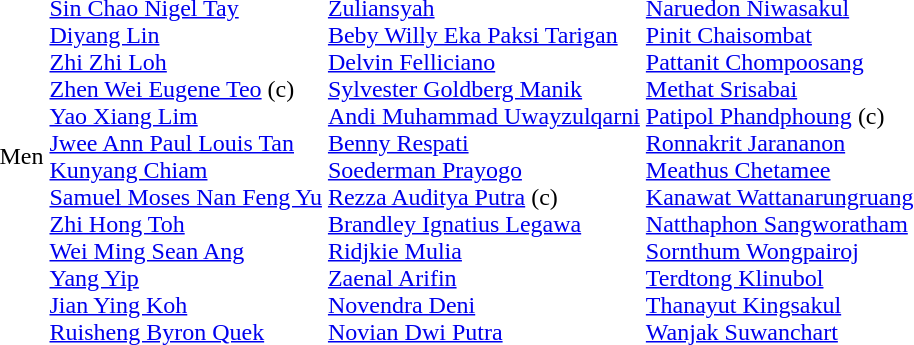<table>
<tr>
<td>Men</td>
<td><br><a href='#'>Sin Chao Nigel Tay</a><br><a href='#'>Diyang Lin</a><br><a href='#'>Zhi Zhi Loh</a><br><a href='#'>Zhen Wei Eugene Teo</a> (c)<br><a href='#'>Yao Xiang Lim</a><br><a href='#'>Jwee Ann Paul Louis Tan</a><br><a href='#'>Kunyang Chiam</a><br><a href='#'>Samuel Moses Nan Feng Yu</a><br><a href='#'>Zhi Hong Toh</a><br><a href='#'>Wei Ming Sean Ang</a><br><a href='#'>Yang Yip</a><br><a href='#'>Jian Ying Koh</a><br><a href='#'>Ruisheng Byron Quek</a></td>
<td><br><a href='#'>Zuliansyah</a><br><a href='#'>Beby Willy Eka Paksi Tarigan</a><br><a href='#'>Delvin Felliciano</a><br><a href='#'>Sylvester Goldberg Manik</a><br><a href='#'>Andi Muhammad Uwayzulqarni</a><br><a href='#'>Benny Respati</a><br><a href='#'>Soederman Prayogo</a><br><a href='#'>Rezza Auditya Putra</a> (c)<br><a href='#'>Brandley Ignatius Legawa</a><br><a href='#'>Ridjkie Mulia</a><br><a href='#'>Zaenal Arifin</a><br><a href='#'>Novendra Deni</a><br><a href='#'>Novian Dwi Putra</a></td>
<td><br><a href='#'>Naruedon Niwasakul</a><br><a href='#'>Pinit Chaisombat</a><br><a href='#'>Pattanit Chompoosang</a><br><a href='#'>Methat Srisabai</a><br><a href='#'>Patipol Phandphoung</a> (c)<br><a href='#'>Ronnakrit Jarananon</a><br><a href='#'>Meathus Chetamee</a><br><a href='#'>Kanawat Wattanarungruang</a><br><a href='#'>Natthaphon Sangworatham</a><br><a href='#'>Sornthum Wongpairoj</a><br><a href='#'>Terdtong Klinubol</a><br><a href='#'>Thanayut Kingsakul</a><br><a href='#'>Wanjak Suwanchart</a></td>
</tr>
</table>
